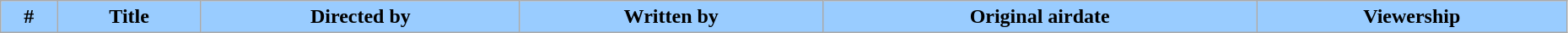<table class="wikitable plainrowheaders" style="width:98%;">
<tr>
<th style="background:#99CCFF;">#</th>
<th style="background:#99CCFF;">Title</th>
<th style="background:#99CCFF;">Directed by</th>
<th style="background:#99CCFF;">Written by</th>
<th style="background:#99CCFF;">Original airdate</th>
<th style="background:#99CCFF;">Viewership<br>




</th>
</tr>
</table>
